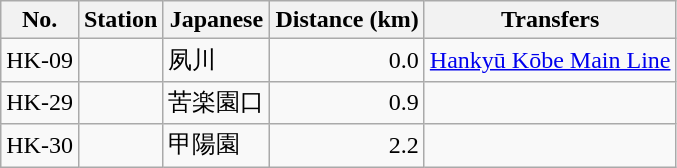<table class="wikitable">
<tr>
<th>No.</th>
<th>Station</th>
<th>Japanese</th>
<th>Distance (km)</th>
<th>Transfers</th>
</tr>
<tr>
<td>HK-09</td>
<td></td>
<td>夙川</td>
<td style="text-align: right;">0.0</td>
<td> <a href='#'>Hankyū Kōbe Main Line</a></td>
</tr>
<tr>
<td>HK-29</td>
<td></td>
<td>苦楽園口</td>
<td style="text-align: right;">0.9</td>
<td> </td>
</tr>
<tr>
<td>HK-30</td>
<td></td>
<td>甲陽園</td>
<td style="text-align: right;">2.2</td>
<td> </td>
</tr>
</table>
